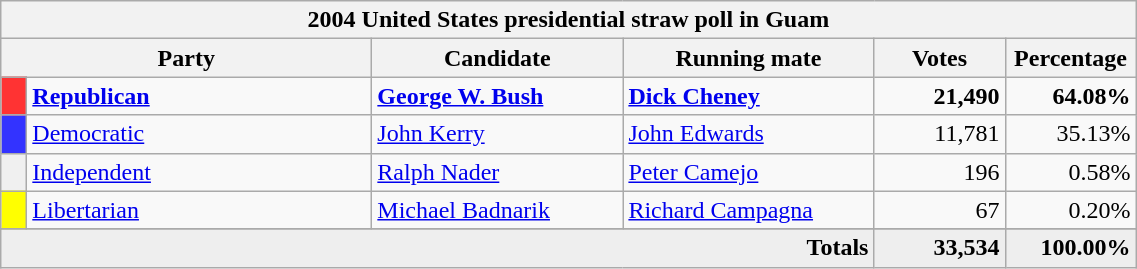<table class="wikitable">
<tr>
<th colspan="6">2004 United States presidential straw poll in Guam</th>
</tr>
<tr>
<th colspan="2" style="width: 15em">Party</th>
<th style="width: 10em">Candidate</th>
<th style="width: 10em">Running mate</th>
<th style="width: 5em">Votes</th>
<th style="width: 5em">Percentage</th>
</tr>
<tr>
<th style="background:#f33; width:3px;"></th>
<td style="width: 130px"><a href='#'><strong>Republican</strong></a></td>
<td><strong><a href='#'>George W. Bush</a></strong></td>
<td><strong><a href='#'>Dick Cheney</a></strong></td>
<td style="text-align:right;"><strong>21,490</strong></td>
<td style="text-align:right;"><strong>64.08%</strong></td>
</tr>
<tr>
<th style="background:#33f; width:3px;"></th>
<td style="width: 130px"><a href='#'>Democratic</a></td>
<td><a href='#'>John Kerry</a></td>
<td><a href='#'>John Edwards</a></td>
<td style="text-align:right;">11,781</td>
<td style="text-align:right;">35.13%</td>
</tr>
<tr>
<th style="background:#f0f0f0; width:3px;"></th>
<td style="width: 130px"><a href='#'>Independent</a></td>
<td><a href='#'>Ralph Nader</a></td>
<td><a href='#'>Peter Camejo</a></td>
<td style="text-align:right;">196</td>
<td style="text-align:right;">0.58%</td>
</tr>
<tr>
<th style="background:#ff0; width:3px;"></th>
<td style="width: 130px"><a href='#'>Libertarian</a></td>
<td><a href='#'>Michael Badnarik</a></td>
<td><a href='#'>Richard Campagna</a></td>
<td style="text-align:right;">67</td>
<td style="text-align:right;">0.20%</td>
</tr>
<tr>
</tr>
<tr style="background:#eee; text-align:right;">
<td colspan="4"><strong>Totals</strong></td>
<td><strong>33,534</strong></td>
<td><strong>100.00%</strong></td>
</tr>
</table>
